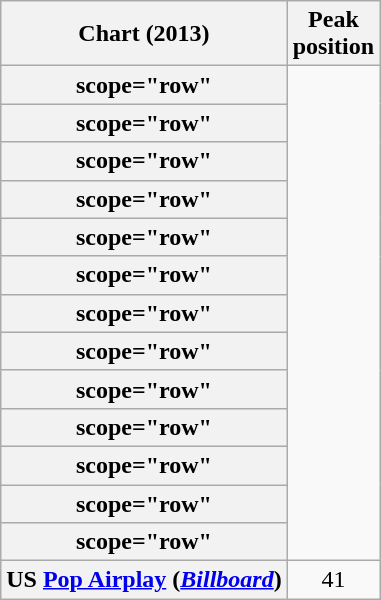<table class="wikitable sortable plainrowheaders" style="text-align:center">
<tr>
<th>Chart (2013)</th>
<th>Peak<br>position</th>
</tr>
<tr>
<th>scope="row" </th>
</tr>
<tr>
<th>scope="row" </th>
</tr>
<tr>
<th>scope="row" </th>
</tr>
<tr>
<th>scope="row" </th>
</tr>
<tr>
<th>scope="row" </th>
</tr>
<tr>
<th>scope="row" </th>
</tr>
<tr>
<th>scope="row" </th>
</tr>
<tr>
<th>scope="row" </th>
</tr>
<tr>
<th>scope="row" </th>
</tr>
<tr>
<th>scope="row" </th>
</tr>
<tr>
<th>scope="row" </th>
</tr>
<tr>
<th>scope="row" </th>
</tr>
<tr>
<th>scope="row" </th>
</tr>
<tr>
<th scope="row">US <a href='#'>Pop Airplay</a> (<em><a href='#'>Billboard</a></em>)</th>
<td>41</td>
</tr>
</table>
